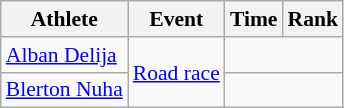<table class=wikitable style="font-size:90%;">
<tr>
<th>Athlete</th>
<th>Event</th>
<th>Time</th>
<th>Rank</th>
</tr>
<tr align=center>
<td align=left><a href='#'>Alban Delija</a></td>
<td align=left rowspan=2><a href='#'>Road race</a></td>
<td colspan=2></td>
</tr>
<tr align=center>
<td align=left><a href='#'>Blerton Nuha</a></td>
<td colspan=2></td>
</tr>
</table>
